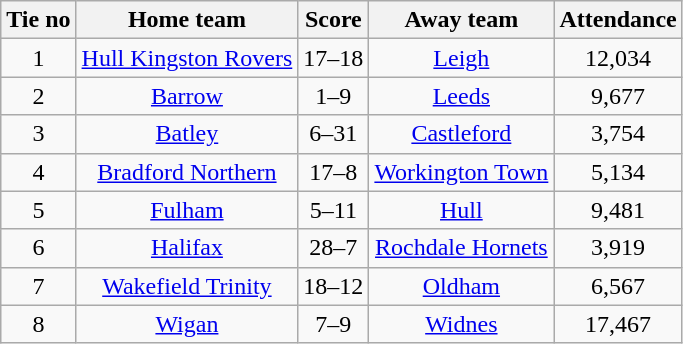<table class="wikitable" style="text-align:center">
<tr>
<th>Tie no</th>
<th>Home team</th>
<th>Score</th>
<th>Away team</th>
<th>Attendance</th>
</tr>
<tr>
<td>1</td>
<td><a href='#'>Hull Kingston Rovers</a></td>
<td>17–18</td>
<td><a href='#'>Leigh</a></td>
<td>12,034</td>
</tr>
<tr>
<td>2</td>
<td><a href='#'>Barrow</a></td>
<td>1–9</td>
<td><a href='#'>Leeds</a></td>
<td>9,677</td>
</tr>
<tr>
<td>3</td>
<td><a href='#'>Batley</a></td>
<td>6–31</td>
<td><a href='#'>Castleford</a></td>
<td>3,754</td>
</tr>
<tr>
<td>4</td>
<td><a href='#'>Bradford Northern</a></td>
<td>17–8</td>
<td><a href='#'>Workington Town</a></td>
<td>5,134</td>
</tr>
<tr>
<td>5</td>
<td><a href='#'>Fulham</a></td>
<td>5–11</td>
<td><a href='#'>Hull</a></td>
<td>9,481</td>
</tr>
<tr>
<td>6</td>
<td><a href='#'>Halifax</a></td>
<td>28–7</td>
<td><a href='#'>Rochdale Hornets</a></td>
<td>3,919</td>
</tr>
<tr>
<td>7</td>
<td><a href='#'>Wakefield Trinity</a></td>
<td>18–12</td>
<td><a href='#'>Oldham</a></td>
<td>6,567</td>
</tr>
<tr>
<td>8</td>
<td><a href='#'>Wigan</a></td>
<td>7–9</td>
<td><a href='#'>Widnes</a></td>
<td>17,467</td>
</tr>
</table>
